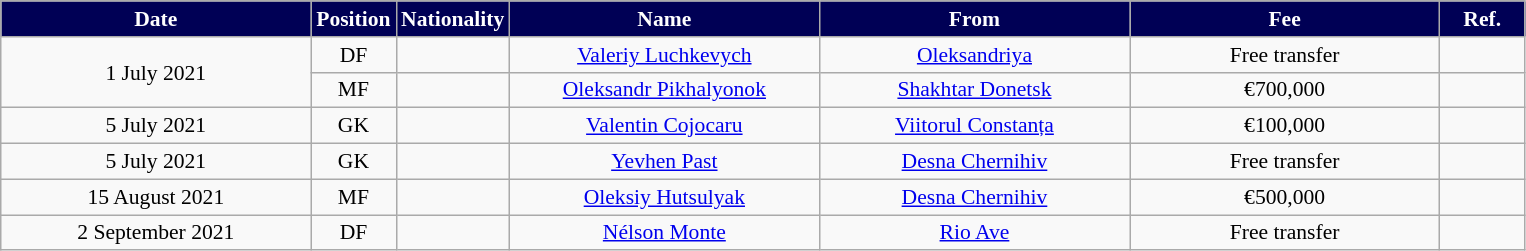<table class="wikitable" style="text-align:center; font-size:90%; ">
<tr>
<th style="background:#000055; color:white; width:200px;">Date</th>
<th style="background:#000055; color:white; width:50px;">Position</th>
<th style="background:#000055; color:white; width:50px;">Nationality</th>
<th style="background:#000055; color:white; width:200px;">Name</th>
<th style="background:#000055; color:white; width:200px;">From</th>
<th style="background:#000055; color:white; width:200px;">Fee</th>
<th style="background:#000055; color:white; width:50px;">Ref.</th>
</tr>
<tr>
<td rowspan=2>1 July 2021</td>
<td>DF</td>
<td></td>
<td><a href='#'>Valeriy Luchkevych</a></td>
<td> <a href='#'>Oleksandriya</a></td>
<td>Free transfer</td>
<td></td>
</tr>
<tr>
<td>MF</td>
<td></td>
<td><a href='#'>Oleksandr Pikhalyonok</a></td>
<td> <a href='#'>Shakhtar Donetsk</a></td>
<td>€700,000</td>
<td></td>
</tr>
<tr>
<td>5 July 2021</td>
<td>GK</td>
<td></td>
<td><a href='#'>Valentin Cojocaru</a></td>
<td> <a href='#'>Viitorul Constanța</a></td>
<td>€100,000</td>
<td></td>
</tr>
<tr>
<td>5 July 2021</td>
<td>GK</td>
<td></td>
<td><a href='#'>Yevhen Past</a></td>
<td> <a href='#'>Desna Chernihiv</a></td>
<td>Free transfer</td>
<td></td>
</tr>
<tr>
<td>15 August 2021</td>
<td>MF</td>
<td></td>
<td><a href='#'>Oleksiy Hutsulyak</a></td>
<td> <a href='#'>Desna Chernihiv</a></td>
<td>€500,000</td>
<td></td>
</tr>
<tr>
<td>2 September 2021</td>
<td>DF</td>
<td></td>
<td><a href='#'>Nélson Monte</a></td>
<td> <a href='#'>Rio Ave</a></td>
<td>Free transfer</td>
<td></td>
</tr>
</table>
